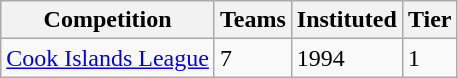<table class="wikitable">
<tr>
<th>Competition</th>
<th>Teams</th>
<th>Instituted</th>
<th>Tier</th>
</tr>
<tr>
<td><a href='#'>Cook Islands League</a></td>
<td>7</td>
<td>1994</td>
<td>1</td>
</tr>
</table>
